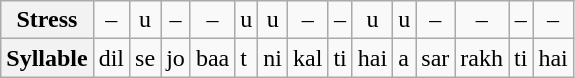<table class="wikitable">
<tr style="text-align:center;">
<th>Stress</th>
<td>–</td>
<td>u</td>
<td>–</td>
<td>–</td>
<td>u</td>
<td>u</td>
<td>–</td>
<td>–</td>
<td>u</td>
<td>u</td>
<td>–</td>
<td>–</td>
<td>–</td>
<td>–</td>
</tr>
<tr>
<th>Syllable</th>
<td>dil</td>
<td>se</td>
<td>jo</td>
<td>baa</td>
<td>t</td>
<td>ni</td>
<td>kal</td>
<td>ti</td>
<td>hai</td>
<td>a</td>
<td>sar</td>
<td>rakh</td>
<td>ti</td>
<td>hai</td>
</tr>
</table>
